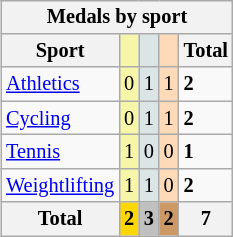<table class="wikitable" style="font-size:85%; float:right;">
<tr style="background:#efefef;">
<th colspan=5>Medals by sport</th>
</tr>
<tr>
<th>Sport</th>
<td bgcolor=F7F6A8></td>
<td bgcolor=DCE5E5></td>
<td bgcolor=FFDAB9></td>
<th>Total</th>
</tr>
<tr>
<td><a href='#'>Athletics</a></td>
<td bgcolor=F7F6A8>0</td>
<td bgcolor=DCE5E5>1</td>
<td bgcolor=FFDAB9>1</td>
<td><strong>2</strong></td>
</tr>
<tr>
<td><a href='#'>Cycling</a></td>
<td bgcolor=F7F6A8>0</td>
<td bgcolor=DCE5E5>1</td>
<td bgcolor=FFDAB9>1</td>
<td><strong>2</strong></td>
</tr>
<tr>
<td><a href='#'>Tennis</a></td>
<td bgcolor=F7F6A8>1</td>
<td bgcolor=DCE5E5>0</td>
<td bgcolor=FFDAB9>0</td>
<td><strong>1</strong></td>
</tr>
<tr>
<td><a href='#'>Weightlifting</a></td>
<td bgcolor=F7F6A8>1</td>
<td bgcolor=DCE5E5>1</td>
<td bgcolor=FFDAB9>0</td>
<td><strong>2</strong></td>
</tr>
<tr>
<th>Total</th>
<th style=background:gold>2</th>
<th style=background:silver>3</th>
<th style=background:#c96>2</th>
<th>7</th>
</tr>
</table>
